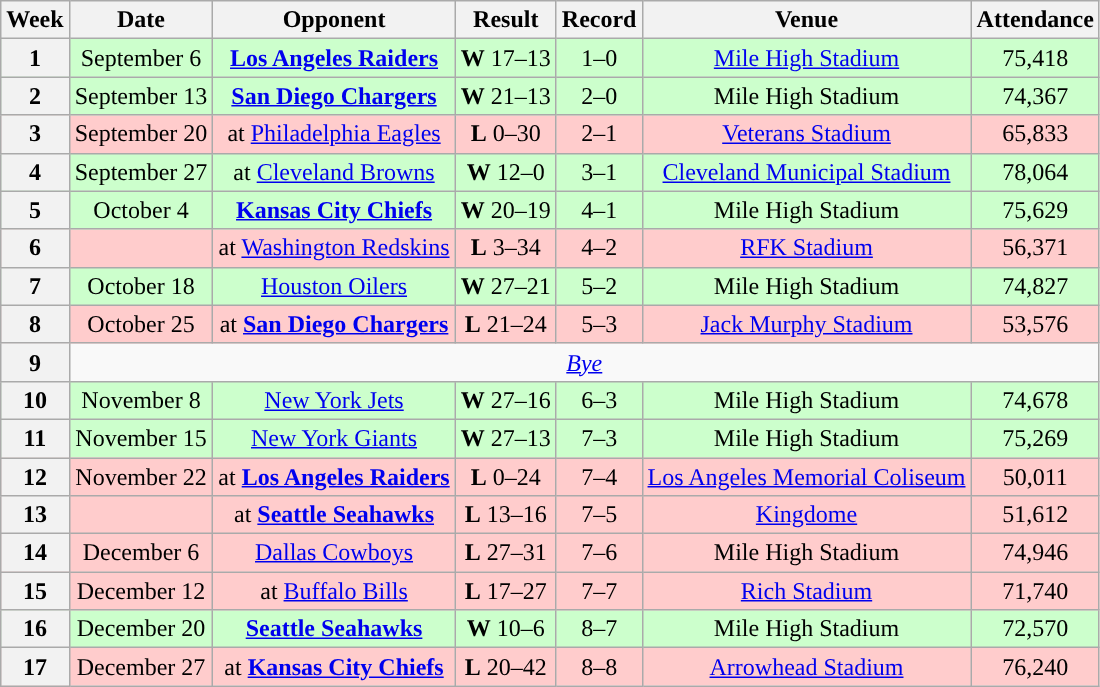<table class="wikitable" style="text-align:center">
<tr>
<th>Week</th>
<th>Date</th>
<th>Opponent</th>
<th>Result</th>
<th>Record</th>
<th>Venue</th>
<th>Attendance</th>
</tr>
<tr style="background:#cfc">
<th>1</th>
<td>September 6</td>
<td><strong><a href='#'>Los Angeles Raiders</a></strong></td>
<td><strong>W</strong> 17–13</td>
<td>1–0</td>
<td><a href='#'>Mile High Stadium</a></td>
<td>75,418</td>
</tr>
<tr style="background:#cfc">
<th>2</th>
<td>September 13</td>
<td><strong><a href='#'>San Diego Chargers</a></strong></td>
<td><strong>W</strong> 21–13</td>
<td>2–0</td>
<td>Mile High Stadium</td>
<td>74,367</td>
</tr>
<tr style="background:#fcc">
<th>3</th>
<td>September 20</td>
<td>at <a href='#'>Philadelphia Eagles</a></td>
<td><strong>L</strong> 0–30</td>
<td>2–1</td>
<td><a href='#'>Veterans Stadium</a></td>
<td>65,833</td>
</tr>
<tr style="background:#cfc">
<th>4</th>
<td>September 27</td>
<td>at <a href='#'>Cleveland Browns</a></td>
<td><strong>W</strong> 12–0</td>
<td>3–1</td>
<td><a href='#'>Cleveland Municipal Stadium</a></td>
<td>78,064</td>
</tr>
<tr style="background:#cfc">
<th>5</th>
<td>October 4</td>
<td><strong><a href='#'>Kansas City Chiefs</a></strong></td>
<td><strong>W</strong> 20–19</td>
<td>4–1</td>
<td>Mile High Stadium</td>
<td>75,629</td>
</tr>
<tr style="background:#fcc">
<th>6</th>
<td></td>
<td>at <a href='#'>Washington Redskins</a></td>
<td><strong>L</strong> 3–34</td>
<td>4–2</td>
<td><a href='#'>RFK Stadium</a></td>
<td>56,371</td>
</tr>
<tr style="background:#cfc">
<th>7</th>
<td>October 18</td>
<td><a href='#'>Houston Oilers</a></td>
<td><strong>W</strong> 27–21</td>
<td>5–2</td>
<td>Mile High Stadium</td>
<td>74,827</td>
</tr>
<tr style="background:#fcc">
<th>8</th>
<td>October 25</td>
<td>at <strong><a href='#'>San Diego Chargers</a></strong></td>
<td><strong>L</strong> 21–24</td>
<td>5–3</td>
<td><a href='#'>Jack Murphy Stadium</a></td>
<td>53,576</td>
</tr>
<tr align="center">
<th>9</th>
<td colspan="6" align="center"><em><a href='#'>Bye</a></em></td>
</tr>
<tr style="background:#cfc">
<th>10</th>
<td>November 8</td>
<td><a href='#'>New York Jets</a></td>
<td><strong>W</strong> 27–16</td>
<td>6–3</td>
<td>Mile High Stadium</td>
<td>74,678</td>
</tr>
<tr style="background:#cfc">
<th>11</th>
<td>November 15</td>
<td><a href='#'>New York Giants</a></td>
<td><strong>W</strong> 27–13</td>
<td>7–3</td>
<td>Mile High Stadium</td>
<td>75,269</td>
</tr>
<tr style="background:#fcc">
<th>12</th>
<td>November 22</td>
<td>at <strong><a href='#'>Los Angeles Raiders</a></strong></td>
<td><strong>L</strong> 0–24</td>
<td>7–4</td>
<td><a href='#'>Los Angeles Memorial Coliseum</a></td>
<td>50,011</td>
</tr>
<tr style="background:#fcc">
<th>13</th>
<td></td>
<td>at <strong><a href='#'>Seattle Seahawks</a></strong></td>
<td><strong>L</strong> 13–16</td>
<td>7–5</td>
<td><a href='#'>Kingdome</a></td>
<td>51,612</td>
</tr>
<tr style="background:#fcc">
<th>14</th>
<td>December 6</td>
<td><a href='#'>Dallas Cowboys</a></td>
<td><strong>L</strong> 27–31</td>
<td>7–6</td>
<td>Mile High Stadium</td>
<td>74,946</td>
</tr>
<tr style="background:#fcc">
<th>15</th>
<td>December 12</td>
<td>at <a href='#'>Buffalo Bills</a></td>
<td><strong>L</strong> 17–27</td>
<td>7–7</td>
<td><a href='#'>Rich Stadium</a></td>
<td>71,740</td>
</tr>
<tr style="background:#cfc">
<th>16</th>
<td>December 20</td>
<td><strong><a href='#'>Seattle Seahawks</a></strong></td>
<td><strong>W</strong> 10–6</td>
<td>8–7</td>
<td>Mile High Stadium</td>
<td>72,570</td>
</tr>
<tr style="background:#fcc">
<th>17</th>
<td>December 27</td>
<td>at <strong><a href='#'>Kansas City Chiefs</a></strong></td>
<td><strong>L</strong> 20–42</td>
<td>8–8</td>
<td><a href='#'>Arrowhead Stadium</a></td>
<td>76,240</td>
</tr>
</table>
